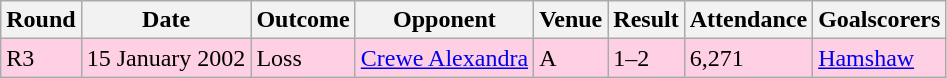<table class="wikitable">
<tr>
<th>Round</th>
<th>Date</th>
<th>Outcome</th>
<th>Opponent</th>
<th>Venue</th>
<th>Result</th>
<th>Attendance</th>
<th>Goalscorers</th>
</tr>
<tr style="background:#ffd0e3;">
<td>R3</td>
<td>15 January 2002</td>
<td>Loss</td>
<td><a href='#'>Crewe Alexandra</a></td>
<td>A</td>
<td>1–2</td>
<td>6,271</td>
<td><a href='#'>Hamshaw</a></td>
</tr>
</table>
